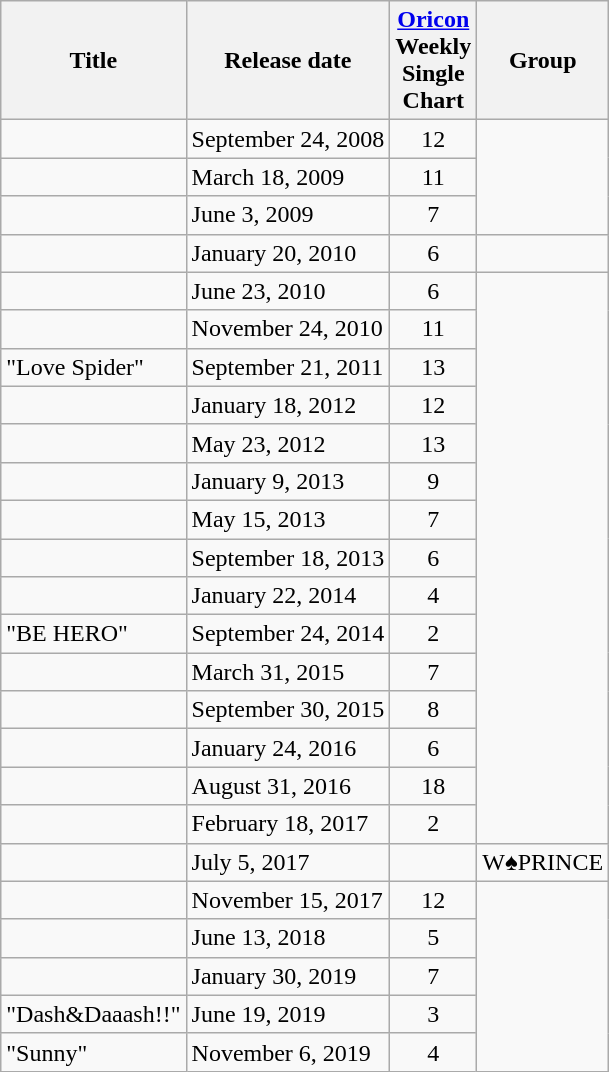<table class="wikitable">
<tr>
<th>Title</th>
<th>Release date</th>
<th><a href='#'>Oricon</a><br>Weekly<br>Single<br>Chart<br></th>
<th>Group</th>
</tr>
<tr>
<td></td>
<td>September 24, 2008</td>
<td align="center">12</td>
<td rowspan="3"></td>
</tr>
<tr>
<td></td>
<td>March 18, 2009</td>
<td align="center">11</td>
</tr>
<tr>
<td></td>
<td>June 3, 2009</td>
<td align="center">7</td>
</tr>
<tr>
<td></td>
<td>January 20, 2010</td>
<td align="center">6</td>
<td></td>
</tr>
<tr>
<td></td>
<td>June 23, 2010</td>
<td align="center">6</td>
<td rowspan="15"></td>
</tr>
<tr>
<td></td>
<td>November 24, 2010</td>
<td align="center">11</td>
</tr>
<tr>
<td>"Love Spider"</td>
<td>September 21, 2011</td>
<td align="center">13</td>
</tr>
<tr>
<td></td>
<td>January 18, 2012</td>
<td align="center">12</td>
</tr>
<tr>
<td></td>
<td>May 23, 2012</td>
<td align="center">13</td>
</tr>
<tr>
<td></td>
<td>January 9, 2013</td>
<td align="center">9</td>
</tr>
<tr>
<td></td>
<td>May 15, 2013</td>
<td align="center">7</td>
</tr>
<tr>
<td></td>
<td>September 18, 2013</td>
<td align="center">6</td>
</tr>
<tr>
<td></td>
<td>January 22, 2014</td>
<td align="center">4</td>
</tr>
<tr>
<td>"BE HERO"</td>
<td>September 24, 2014</td>
<td align="center">2</td>
</tr>
<tr>
<td></td>
<td>March 31, 2015</td>
<td align="center">7</td>
</tr>
<tr>
<td></td>
<td>September 30, 2015</td>
<td align="center">8</td>
</tr>
<tr>
<td></td>
<td>January 24, 2016</td>
<td align="center">6</td>
</tr>
<tr>
<td></td>
<td>August 31, 2016</td>
<td align="center">18</td>
</tr>
<tr>
<td></td>
<td>February 18, 2017</td>
<td align="center">2</td>
</tr>
<tr>
<td></td>
<td>July 5, 2017</td>
<td align="center"></td>
<td>W♠PRINCE</td>
</tr>
<tr>
<td></td>
<td>November 15, 2017</td>
<td align="center">12</td>
<td rowspan="5"></td>
</tr>
<tr>
<td></td>
<td>June 13, 2018</td>
<td align="center">5</td>
</tr>
<tr>
<td></td>
<td>January 30, 2019</td>
<td align="center">7</td>
</tr>
<tr>
<td>"Dash&Daaash!!"</td>
<td>June 19, 2019</td>
<td align="center">3</td>
</tr>
<tr>
<td>"Sunny"</td>
<td>November 6, 2019</td>
<td align="center">4</td>
</tr>
</table>
